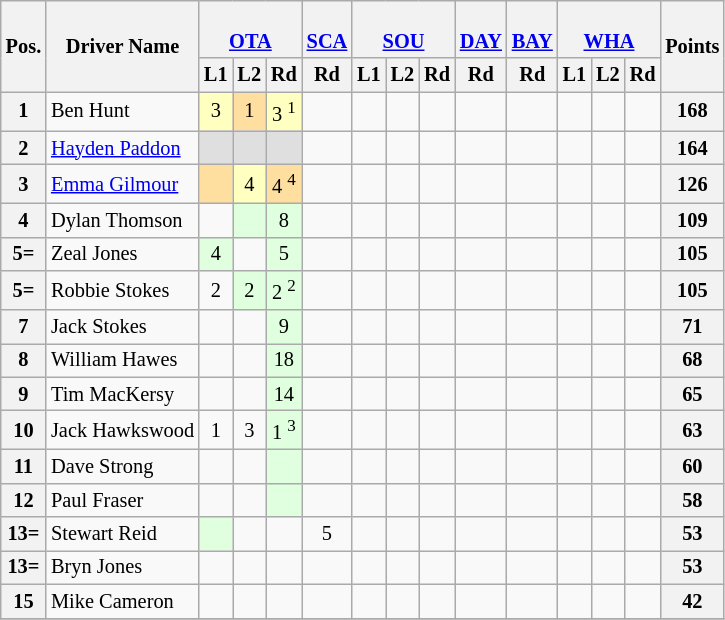<table class="wikitable" style=font-size:85%;>
<tr>
<th rowspan=2>Pos.</th>
<th rowspan=2>Driver Name</th>
<th colspan=3><br><a href='#'>OTA</a></th>
<th><br><a href='#'>SCA</a></th>
<th colspan=3><br><a href='#'>SOU</a></th>
<th><br><a href='#'>DAY</a></th>
<th><br><a href='#'>BAY</a></th>
<th colspan=3><br><a href='#'>WHA</a></th>
<th rowspan=2>Points</th>
</tr>
<tr>
<th>L1</th>
<th>L2</th>
<th>Rd</th>
<th>Rd</th>
<th>L1</th>
<th>L2</th>
<th>Rd</th>
<th>Rd</th>
<th>Rd</th>
<th>L1</th>
<th>L2</th>
<th>Rd</th>
</tr>
<tr>
<th>1</th>
<td> Ben Hunt</td>
<td align=center style=background:#ffffbf;>3</td>
<td align=center style=background:#ffdf9f;>1</td>
<td align=center style=background:#ffffbf;>3 <sup>1</sup></td>
<td align=center style=background:#;></td>
<td align=center style=background:#;></td>
<td align=center style=background:#;></td>
<td align=center style=background:#;></td>
<td align=center style=background:#;></td>
<td align=center style=background:#;></td>
<td align=center style=background:#;></td>
<td align=center style=background:#;></td>
<td align=center style=background:#;></td>
<th>168</th>
</tr>
<tr>
<th>2</th>
<td> <a href='#'>Hayden Paddon</a></td>
<td align=center style=background:#dfdfdf;></td>
<td align=center style=background:#dfdfdf;></td>
<td align=center style=background:#dfdfdf;></td>
<td align=center style=background:#;></td>
<td align=center style=background:#;></td>
<td align=center style=background:#;></td>
<td align=center style=background:#;></td>
<td align=center style=background:#;></td>
<td align=center style=background:#;></td>
<td align=center style=background:#;></td>
<td align=center style=background:#;></td>
<td align=center style=background:#;></td>
<th>164</th>
</tr>
<tr>
<th>3</th>
<td> <a href='#'>Emma Gilmour</a></td>
<td align=center style=background:#ffdf9f;></td>
<td align=center style=background:#ffffbf;>4</td>
<td align=center style=background:#ffdf9f;>4 <sup>4</sup></td>
<td align=center style=background:#;></td>
<td align=center style=background:#;></td>
<td align=center style=background:#;></td>
<td align=center style=background:#;></td>
<td align=center style=background:#;></td>
<td align=center style=background:#;></td>
<td align=center style=background:#;></td>
<td align=center style=background:#;></td>
<td align=center style=background:#;></td>
<th>126</th>
</tr>
<tr>
<th>4</th>
<td> Dylan Thomson</td>
<td align=center style=background:#;></td>
<td align=center style=background:#dfffdf;></td>
<td align=center style=background:#dfffdf;>8</td>
<td align=center style=background:#;></td>
<td align=center style=background:#;></td>
<td align=center style=background:#;></td>
<td align=center style=background:#;></td>
<td align=center style=background:#;></td>
<td align=center style=background:#;></td>
<td align=center style=background:#;></td>
<td align=center style=background:#;></td>
<td align=center style=background:#;></td>
<th>109</th>
</tr>
<tr>
<th>5=</th>
<td> Zeal Jones</td>
<td align=center style=background:#dfffdf;>4</td>
<td align=center style=background:#;></td>
<td align=center style=background:#dfffdf;>5</td>
<td align=center style=background:#;></td>
<td align=center style=background:#;></td>
<td align=center style=background:#;></td>
<td align=center style=background:#;></td>
<td align=center style=background:#;></td>
<td align=center style=background:#;></td>
<td align=center style=background:#;></td>
<td align=center style=background:#;></td>
<td align=center style=background:#;></td>
<th>105</th>
</tr>
<tr>
<th>5=</th>
<td> Robbie Stokes</td>
<td align=center style=background:#;>2</td>
<td align=center style=background:#dfffdf;>2</td>
<td align=center style=background:#dfffdf;>2 <sup>2</sup></td>
<td align=center style=background:#;></td>
<td align=center style=background:#;></td>
<td align=center style=background:#;></td>
<td align=center style=background:#;></td>
<td align=center style=background:#;></td>
<td align=center style=background:#;></td>
<td align=center style=background:#;></td>
<td align=center style=background:#;></td>
<td align=center style=background:#;></td>
<th>105</th>
</tr>
<tr>
<th>7</th>
<td> Jack Stokes</td>
<td align=center style=background:#;></td>
<td align=center style=background:#;></td>
<td align=center style=background:#dfffdf;>9</td>
<td align=center style=background:#;></td>
<td align=center style=background:#;></td>
<td align=center style=background:#;></td>
<td align=center style=background:#;></td>
<td align=center style=background:#;></td>
<td align=center style=background:#;></td>
<td align=center style=background:#;></td>
<td align=center style=background:#;></td>
<td align=center style=background:#;></td>
<th>71</th>
</tr>
<tr>
<th>8</th>
<td> William Hawes</td>
<td align=center style=background:#;></td>
<td align=center style=background:#;></td>
<td align=center style=background:#dfffdf;>18</td>
<td align=center style=background:#;></td>
<td align=center style=background:#;></td>
<td align=center style=background:#;></td>
<td align=center style=background:#;></td>
<td align=center style=background:#;></td>
<td align=center style=background:#;></td>
<td align=center style=background:#;></td>
<td align=center style=background:#;></td>
<td align=center style=background:#;></td>
<th>68</th>
</tr>
<tr>
<th>9</th>
<td> Tim MacKersy</td>
<td align=center style=background:#;></td>
<td align=center style=background:#;></td>
<td align=center style=background:#dfffdf;>14</td>
<td align=center style=background:#;></td>
<td align=center style=background:#;></td>
<td align=center style=background:#;></td>
<td align=center style=background:#;></td>
<td align=center style=background:#;></td>
<td align=center style=background:#;></td>
<td align=center style=background:#;></td>
<td align=center style=background:#;></td>
<td align=center style=background:#;></td>
<th>65</th>
</tr>
<tr>
<th>10</th>
<td> Jack Hawkswood</td>
<td align=center style=background:#;>1</td>
<td align=center style=background:#;>3</td>
<td align=center style=background:#dfffdf;>1 <sup>3</sup></td>
<td align=center style=background:#;></td>
<td align=center style=background:#;></td>
<td align=center style=background:#;></td>
<td align=center style=background:#;></td>
<td align=center style=background:#;></td>
<td align=center style=background:#;></td>
<td align=center style=background:#;></td>
<td align=center style=background:#;></td>
<td align=center style=background:#;></td>
<th>63</th>
</tr>
<tr>
<th>11</th>
<td> Dave Strong</td>
<td align=center style=background:#;></td>
<td align=center style=background:#;></td>
<td align=center style=background:#dfffdf;></td>
<td align=center style=background:#;></td>
<td align=center style=background:#;></td>
<td align=center style=background:#;></td>
<td align=center style=background:#;></td>
<td align=center style=background:#;></td>
<td align=center style=background:#;></td>
<td align=center style=background:#;></td>
<td align=center style=background:#;></td>
<td align=center style=background:#;></td>
<th>60</th>
</tr>
<tr>
<th>12</th>
<td> Paul Fraser</td>
<td align=center style=background:#;></td>
<td align=center style=background:#;></td>
<td align=center style=background:#dfffdf;></td>
<td align=center style=background:#;></td>
<td align=center style=background:#;></td>
<td align=center style=background:#;></td>
<td align=center style=background:#;></td>
<td align=center style=background:#;></td>
<td align=center style=background:#;></td>
<td align=center style=background:#;></td>
<td align=center style=background:#;></td>
<td align=center style=background:#;></td>
<th>58</th>
</tr>
<tr>
<th>13=</th>
<td> Stewart Reid</td>
<td align=center style=background:#dfffdf;></td>
<td align=center style=background:#;></td>
<td align=center style=background:#;></td>
<td align=center style=background:#;>5</td>
<td align=center style=background:#;></td>
<td align=center style=background:#;></td>
<td align=center style=background:#;></td>
<td align=center style=background:#;></td>
<td align=center style=background:#;></td>
<td align=center style=background:#;></td>
<td align=center style=background:#;></td>
<td align=center style=background:#;></td>
<th>53</th>
</tr>
<tr>
<th>13=</th>
<td> Bryn Jones</td>
<td></td>
<td></td>
<td></td>
<td></td>
<td></td>
<td></td>
<td></td>
<td></td>
<td></td>
<td></td>
<td></td>
<td></td>
<th>53</th>
</tr>
<tr>
<th>15</th>
<td> Mike Cameron</td>
<td></td>
<td></td>
<td></td>
<td></td>
<td></td>
<td></td>
<td></td>
<td></td>
<td></td>
<td></td>
<td></td>
<td></td>
<th>42</th>
</tr>
<tr>
</tr>
</table>
